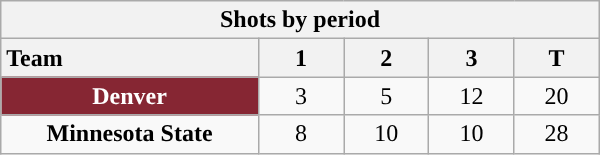<table class="wikitable" style="width:25em; text-align:right;">
<tr>
<th colspan=5>Shots by period</th>
</tr>
<tr>
<th style="width:10em; text-align:left;">Team</th>
<th style="width:3em;">1</th>
<th style="width:3em;">2</th>
<th style="width:3em;">3</th>
<th style="width:3em;">T</th>
</tr>
<tr>
<td align=center style="color:white; background:#862633; "><strong>Denver</strong></td>
<td align=center>3</td>
<td align=center>5</td>
<td align=center>12</td>
<td align=center>20</td>
</tr>
<tr>
<td align=center><strong>Minnesota State</strong></td>
<td align=center>8</td>
<td align=center>10</td>
<td align=center>10</td>
<td align=center>28</td>
</tr>
</table>
